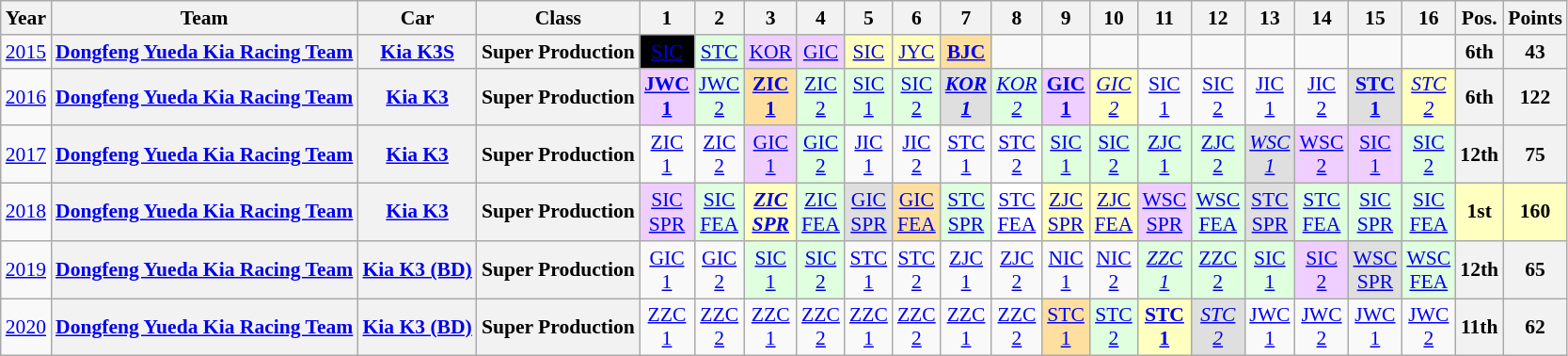<table class="wikitable" border="1" style="text-align:center; font-size:90%;">
<tr>
<th>Year</th>
<th>Team</th>
<th>Car</th>
<th>Class</th>
<th>1</th>
<th>2</th>
<th>3</th>
<th>4</th>
<th>5</th>
<th>6</th>
<th>7</th>
<th>8</th>
<th>9</th>
<th>10</th>
<th>11</th>
<th>12</th>
<th>13</th>
<th>14</th>
<th>15</th>
<th>16</th>
<th>Pos.</th>
<th>Points</th>
</tr>
<tr>
<td><a href='#'>2015</a></td>
<th><a href='#'>Dongfeng Yueda Kia Racing Team</a></th>
<th><a href='#'>Kia K3S</a></th>
<th>Super Production</th>
<td style="background:#000000; color:white;"><a href='#'><span>SIC</span></a><br></td>
<td style="background:#DFFFDF;"><a href='#'>STC</a><br></td>
<td style="background:#EFCFFF;"><a href='#'>KOR</a><br></td>
<td style="background:#EFCFFF;"><a href='#'>GIC</a><br></td>
<td style="background:#FFFFBF;"><a href='#'>SIC</a><br></td>
<td style="background:#FFFFBF;"><a href='#'>JYC</a><br></td>
<td style="background:#FFDF9F;"><a href='#'><strong>BJC</strong></a><br></td>
<td></td>
<td></td>
<td></td>
<td></td>
<td></td>
<td></td>
<td></td>
<td></td>
<td></td>
<th>6th</th>
<th>43</th>
</tr>
<tr>
<td><a href='#'>2016</a></td>
<th><a href='#'>Dongfeng Yueda Kia Racing Team</a></th>
<th><a href='#'>Kia K3</a></th>
<th>Super Production</th>
<td style="background:#EFCFFF;"><strong><a href='#'>JWC<br>1</a></strong><br></td>
<td style="background:#DFFFDF;"><a href='#'>JWC<br>2</a><br></td>
<td style="background:#FFDF9F;"><strong><a href='#'>ZIC<br>1</a></strong><br></td>
<td style="background:#DFFFDF;"><a href='#'>ZIC<br>2</a><br></td>
<td style="background:#DFFFDF;"><a href='#'>SIC<br>1</a><br></td>
<td style="background:#DFFFDF;"><a href='#'>SIC<br>2</a><br></td>
<td style="background:#DFDFDF;"><strong><em><a href='#'>KOR<br>1</a></em></strong><br></td>
<td style="background:#DFFFDF;"><em><a href='#'>KOR<br>2</a></em><br></td>
<td style="background:#EFCFFF;"><strong><a href='#'>GIC<br>1</a></strong><br></td>
<td style="background:#FFFFBF;"><em><a href='#'>GIC<br>2</a></em><br></td>
<td><a href='#'>SIC<br>1</a></td>
<td><a href='#'>SIC<br>2</a></td>
<td><a href='#'>JIC<br>1</a></td>
<td><a href='#'>JIC<br>2</a></td>
<td style="background:#DFDFDF;"><strong><a href='#'>STC<br>1</a></strong><br></td>
<td style="background:#FFFFBF;"><em><a href='#'>STC<br>2</a></em><br></td>
<th>6th</th>
<th>122</th>
</tr>
<tr>
<td><a href='#'>2017</a></td>
<th><a href='#'>Dongfeng Yueda Kia Racing Team</a></th>
<th><a href='#'>Kia K3</a></th>
<th>Super Production</th>
<td><a href='#'>ZIC<br>1</a></td>
<td><a href='#'>ZIC<br>2</a></td>
<td style="background:#EFCFFF;"><a href='#'>GIC<br>1</a><br></td>
<td style="background:#DFFFDF;"><a href='#'>GIC<br>2</a><br></td>
<td><a href='#'>JIC<br>1</a></td>
<td><a href='#'>JIC<br>2</a></td>
<td><a href='#'>STC<br>1</a></td>
<td><a href='#'>STC<br>2</a></td>
<td style="background:#DFFFDF;"><a href='#'>SIC<br>1</a><br></td>
<td style="background:#DFFFDF;"><a href='#'>SIC<br>2</a><br></td>
<td style="background:#DFFFDF;"><a href='#'>ZJC<br>1</a><br></td>
<td style="background:#DFFFDF;"><a href='#'>ZJC<br>2</a><br></td>
<td style="background:#DFDFDF;"><em><a href='#'>WSC<br>1</a></em><br></td>
<td style="background:#EFCFFF;"><a href='#'>WSC<br>2</a><br></td>
<td style="background:#EFCFFF;"><a href='#'>SIC<br>1</a><br></td>
<td style="background:#DFFFDF;"><a href='#'>SIC<br>2</a><br></td>
<th>12th</th>
<th>75</th>
</tr>
<tr>
<td><a href='#'>2018</a></td>
<th><a href='#'>Dongfeng Yueda Kia Racing Team</a></th>
<th><a href='#'>Kia K3</a></th>
<th>Super Production</th>
<td style="background:#EFCFFF;"><a href='#'>SIC<br>SPR</a><br></td>
<td style="background:#DFFFDF;"><a href='#'>SIC<br>FEA</a><br></td>
<td style="background:#FFFFBF;"><strong><em><a href='#'>ZIC<br>SPR</a></em></strong><br></td>
<td style="background:#DFFFDF;"><a href='#'>ZIC<br>FEA</a><br></td>
<td style="background:#DFDFDF;"><a href='#'>GIC<br>SPR</a><br></td>
<td style="background:#FFDF9F;"><a href='#'>GIC<br>FEA</a><br></td>
<td style="background:#DFFFDF;"><a href='#'>STC<br>SPR</a><br></td>
<td style="background:#FFFFFF;"><a href='#'>STC<br>FEA</a><br></td>
<td style="background:#FFFFBF;"><a href='#'>ZJC<br>SPR</a><br></td>
<td style="background:#FFFFBF;"><a href='#'>ZJC<br>FEA</a><br></td>
<td style="background:#EFCFFF;"><a href='#'>WSC<br>SPR</a><br></td>
<td style="background:#DFFFDF;"><a href='#'>WSC<br>FEA</a><br></td>
<td style="background:#DFDFDF;"><a href='#'>STC<br>SPR</a><br></td>
<td style="background:#DFFFDF;"><a href='#'>STC<br>FEA</a><br></td>
<td style="background:#DFFFDF;"><a href='#'>SIC<br>SPR</a><br></td>
<td style="background:#DFFFDF;"><a href='#'>SIC<br>FEA</a><br></td>
<th style="background:#FFFFBF;">1st</th>
<th style="background:#FFFFBF;">160</th>
</tr>
<tr>
<td><a href='#'>2019</a></td>
<th><a href='#'>Dongfeng Yueda Kia Racing Team</a></th>
<th><a href='#'>Kia K3 (BD)</a></th>
<th>Super Production</th>
<td><a href='#'>GIC<br>1</a></td>
<td><a href='#'>GIC<br>2</a></td>
<td style="background:#DFFFDF;"><a href='#'>SIC<br>1</a><br></td>
<td style="background:#DFFFDF;"><a href='#'>SIC<br>2</a><br></td>
<td><a href='#'>STC<br>1</a></td>
<td><a href='#'>STC<br>2</a></td>
<td><a href='#'>ZJC<br>1</a></td>
<td><a href='#'>ZJC<br>2</a></td>
<td><a href='#'>NIC<br>1</a></td>
<td><a href='#'>NIC<br>2</a></td>
<td style="background:#DFFFDF;"><em><a href='#'>ZZC<br>1</a></em><br></td>
<td style="background:#DFFFDF;"><a href='#'>ZZC<br>2</a><br></td>
<td style="background:#DFFFDF;"><a href='#'>SIC<br>1</a><br></td>
<td style="background:#EFCFFF;"><a href='#'>SIC<br>2</a><br></td>
<td style="background:#DFDFDF;"><a href='#'>WSC<br>SPR</a><br></td>
<td style="background:#DFFFDF;"><a href='#'>WSC<br>FEA</a><br></td>
<th>12th</th>
<th>65</th>
</tr>
<tr>
<td><a href='#'>2020</a></td>
<th><a href='#'>Dongfeng Yueda Kia Racing Team</a></th>
<th><a href='#'>Kia K3 (BD)</a></th>
<th>Super Production</th>
<td><a href='#'>ZZC<br>1</a></td>
<td><a href='#'>ZZC<br>2</a></td>
<td><a href='#'>ZZC<br>1</a></td>
<td><a href='#'>ZZC<br>2</a></td>
<td><a href='#'>ZZC<br>1</a></td>
<td><a href='#'>ZZC<br>2</a></td>
<td><a href='#'>ZZC<br>1</a></td>
<td><a href='#'>ZZC<br>2</a></td>
<td style="background:#FFDF9F;"><a href='#'>STC<br>1</a><br></td>
<td style="background:#DFFFDF;"><a href='#'>STC<br>2</a><br></td>
<td style="background:#FFFFBF;"><strong><a href='#'>STC<br>1</a></strong><br></td>
<td style="background:#DFDFDF;"><em><a href='#'>STC<br>2</a></em><br></td>
<td><a href='#'>JWC<br>1</a></td>
<td><a href='#'>JWC<br>2</a></td>
<td><a href='#'>JWC<br>1</a></td>
<td><a href='#'>JWC<br>2</a></td>
<th>11th</th>
<th>62</th>
</tr>
</table>
